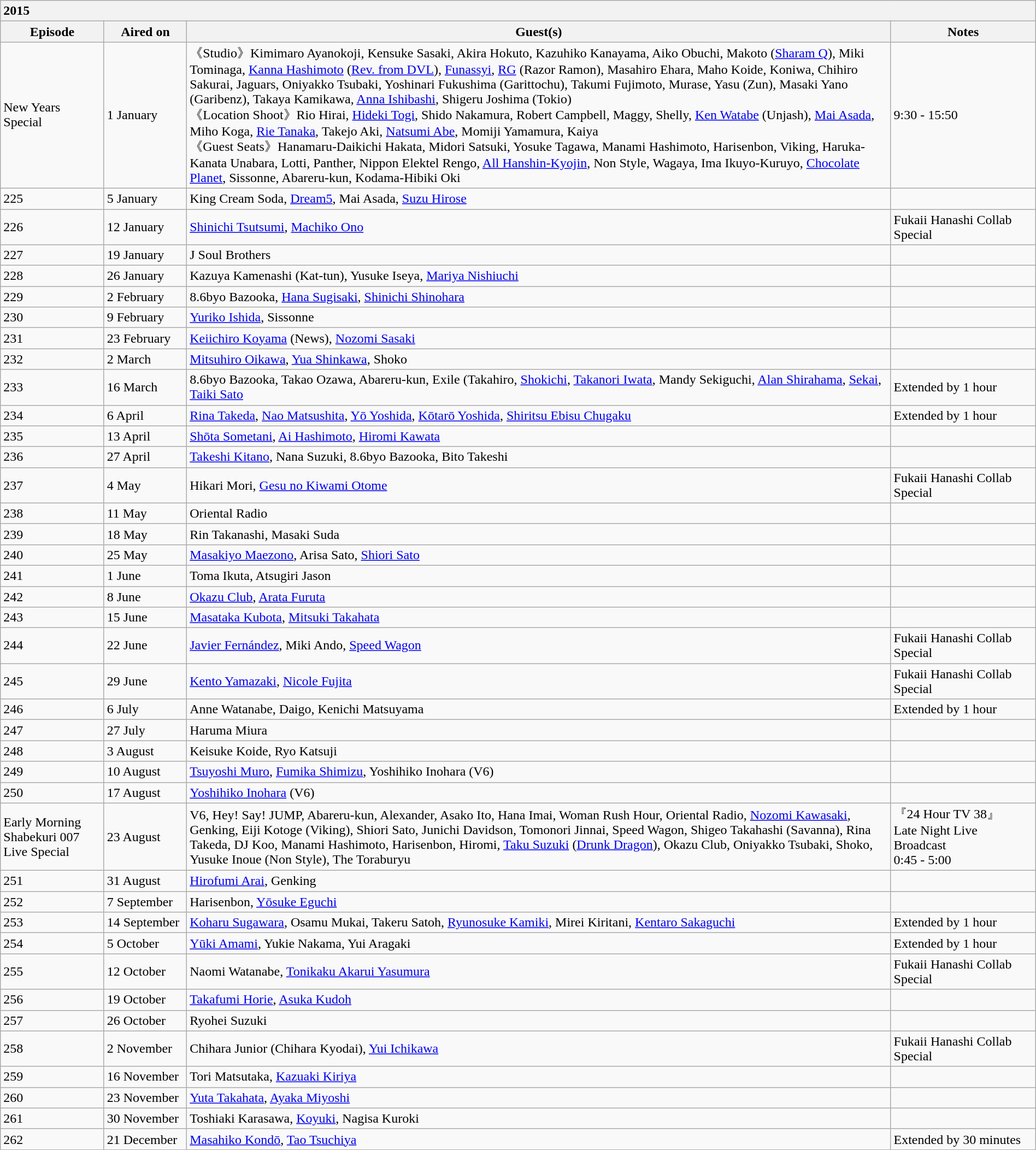<table class="wikitable collapsible collapsed" style="width:100%">
<tr>
<th colspan="5" style="text-align:left">2015</th>
</tr>
<tr align="center">
<th width="10%">Episode</th>
<th width="8%">Aired on</th>
<th width="68%">Guest(s)</th>
<th width="14%">Notes</th>
</tr>
<tr align="left">
<td>New Years Special</td>
<td>1 January</td>
<td>《Studio》Kimimaro Ayanokoji, Kensuke Sasaki, Akira Hokuto, Kazuhiko Kanayama, Aiko Obuchi, Makoto (<a href='#'>Sharam Q</a>), Miki Tominaga, <a href='#'>Kanna Hashimoto</a> (<a href='#'>Rev. from DVL</a>), <a href='#'>Funassyi</a>, <a href='#'>RG</a> (Razor Ramon), Masahiro Ehara, Maho Koide, Koniwa, Chihiro Sakurai, Jaguars, Oniyakko Tsubaki, Yoshinari Fukushima (Garittochu), Takumi Fujimoto, Murase, Yasu (Zun), Masaki Yano (Garibenz), Takaya Kamikawa, <a href='#'>Anna Ishibashi</a>, Shigeru Joshima (Tokio)<br>《Location Shoot》Rio Hirai, <a href='#'>Hideki Togi</a>, Shido Nakamura, Robert Campbell, Maggy, Shelly, <a href='#'>Ken Watabe</a> (Unjash), <a href='#'>Mai Asada</a>, Miho Koga, <a href='#'>Rie Tanaka</a>, Takejo Aki, <a href='#'>Natsumi Abe</a>, Momiji Yamamura, Kaiya <br>《Guest Seats》Hanamaru-Daikichi Hakata, Midori Satsuki, Yosuke Tagawa, Manami Hashimoto, Harisenbon, Viking, Haruka-Kanata Unabara, Lotti, Panther, Nippon Elektel Rengo, <a href='#'>All Hanshin-Kyojin</a>, Non Style, Wagaya, Ima Ikuyo-Kuruyo, <a href='#'>Chocolate Planet</a>, Sissonne, Abareru-kun, Kodama-Hibiki Oki</td>
<td>9:30 - 15:50</td>
</tr>
<tr>
<td>225</td>
<td>5 January</td>
<td>King Cream Soda, <a href='#'>Dream5</a>, Mai Asada, <a href='#'>Suzu Hirose</a></td>
<td></td>
</tr>
<tr>
<td>226</td>
<td>12 January</td>
<td><a href='#'>Shinichi Tsutsumi</a>, <a href='#'>Machiko Ono</a></td>
<td>Fukaii Hanashi Collab Special</td>
</tr>
<tr>
<td>227</td>
<td>19 January</td>
<td>J Soul Brothers</td>
<td></td>
</tr>
<tr>
<td>228</td>
<td>26 January</td>
<td>Kazuya Kamenashi (Kat-tun), Yusuke Iseya, <a href='#'>Mariya Nishiuchi</a></td>
<td></td>
</tr>
<tr>
<td>229</td>
<td>2 February</td>
<td>8.6byo Bazooka, <a href='#'>Hana Sugisaki</a>, <a href='#'>Shinichi Shinohara</a></td>
<td></td>
</tr>
<tr>
<td>230</td>
<td>9 February</td>
<td><a href='#'>Yuriko Ishida</a>, Sissonne</td>
<td></td>
</tr>
<tr>
<td>231</td>
<td>23 February</td>
<td><a href='#'>Keiichiro Koyama</a> (News), <a href='#'>Nozomi Sasaki</a></td>
<td></td>
</tr>
<tr>
<td>232</td>
<td>2 March</td>
<td><a href='#'>Mitsuhiro Oikawa</a>, <a href='#'>Yua Shinkawa</a>, Shoko</td>
<td></td>
</tr>
<tr>
<td>233</td>
<td>16 March</td>
<td>8.6byo Bazooka, Takao Ozawa, Abareru-kun, Exile (Takahiro, <a href='#'>Shokichi</a>, <a href='#'>Takanori Iwata</a>, Mandy Sekiguchi, <a href='#'>Alan Shirahama</a>, <a href='#'>Sekai</a>, <a href='#'>Taiki Sato</a></td>
<td>Extended by 1 hour</td>
</tr>
<tr>
<td>234</td>
<td>6 April</td>
<td><a href='#'>Rina Takeda</a>, <a href='#'>Nao Matsushita</a>, <a href='#'>Yō Yoshida</a>, <a href='#'>Kōtarō Yoshida</a>, <a href='#'>Shiritsu Ebisu Chugaku</a></td>
<td>Extended by 1 hour</td>
</tr>
<tr>
<td>235</td>
<td>13 April</td>
<td><a href='#'>Shōta Sometani</a>, <a href='#'>Ai Hashimoto</a>, <a href='#'>Hiromi Kawata</a></td>
<td></td>
</tr>
<tr>
<td>236</td>
<td>27 April</td>
<td><a href='#'>Takeshi Kitano</a>, Nana Suzuki, 8.6byo Bazooka, Bito Takeshi</td>
<td></td>
</tr>
<tr>
<td>237</td>
<td>4 May</td>
<td>Hikari Mori, <a href='#'>Gesu no Kiwami Otome</a></td>
<td>Fukaii Hanashi Collab Special</td>
</tr>
<tr>
<td>238</td>
<td>11 May</td>
<td>Oriental Radio</td>
<td></td>
</tr>
<tr>
<td>239</td>
<td>18 May</td>
<td>Rin Takanashi, Masaki Suda</td>
<td></td>
</tr>
<tr>
<td>240</td>
<td>25 May</td>
<td><a href='#'>Masakiyo Maezono</a>, Arisa Sato, <a href='#'>Shiori Sato</a></td>
<td></td>
</tr>
<tr>
<td>241</td>
<td>1 June</td>
<td>Toma Ikuta, Atsugiri Jason</td>
<td></td>
</tr>
<tr>
<td>242</td>
<td>8 June</td>
<td><a href='#'>Okazu Club</a>, <a href='#'>Arata Furuta</a></td>
<td></td>
</tr>
<tr>
<td>243</td>
<td>15 June</td>
<td><a href='#'>Masataka Kubota</a>, <a href='#'>Mitsuki Takahata</a></td>
<td></td>
</tr>
<tr>
<td>244</td>
<td>22 June</td>
<td><a href='#'>Javier Fernández</a>, Miki Ando, <a href='#'>Speed Wagon</a></td>
<td>Fukaii Hanashi Collab Special</td>
</tr>
<tr>
<td>245</td>
<td>29 June</td>
<td><a href='#'>Kento Yamazaki</a>, <a href='#'>Nicole Fujita</a></td>
<td>Fukaii Hanashi Collab Special</td>
</tr>
<tr>
<td>246</td>
<td>6 July</td>
<td>Anne Watanabe, Daigo, Kenichi Matsuyama</td>
<td>Extended by 1 hour</td>
</tr>
<tr>
<td>247</td>
<td>27 July</td>
<td>Haruma Miura</td>
<td></td>
</tr>
<tr>
<td>248</td>
<td>3 August</td>
<td>Keisuke Koide, Ryo Katsuji</td>
<td></td>
</tr>
<tr>
<td>249</td>
<td>10 August</td>
<td><a href='#'>Tsuyoshi Muro</a>, <a href='#'>Fumika Shimizu</a>, Yoshihiko Inohara (V6)</td>
<td></td>
</tr>
<tr>
<td>250</td>
<td>17 August</td>
<td><a href='#'>Yoshihiko Inohara</a> (V6)</td>
<td></td>
</tr>
<tr align="left">
<td>Early Morning Shabekuri 007 Live Special</td>
<td>23 August</td>
<td>V6, Hey! Say! JUMP, Abareru-kun, Alexander, Asako Ito, Hana Imai, Woman Rush Hour, Oriental Radio, <a href='#'>Nozomi Kawasaki</a>, Genking, Eiji Kotoge (Viking), Shiori Sato, Junichi Davidson,  Tomonori Jinnai, Speed Wagon, Shigeo Takahashi (Savanna), Rina Takeda, DJ Koo, Manami Hashimoto, Harisenbon, Hiromi, <a href='#'>Taku Suzuki</a> (<a href='#'>Drunk Dragon</a>), Okazu Club, Oniyakko Tsubaki, Shoko, Yusuke Inoue (Non Style), The Toraburyu</td>
<td>『24 Hour TV 38』<br>Late Night Live Broadcast<br>0:45 - 5:00</td>
</tr>
<tr>
<td>251</td>
<td>31 August</td>
<td><a href='#'>Hirofumi Arai</a>, Genking</td>
<td></td>
</tr>
<tr>
<td>252</td>
<td>7 September</td>
<td>Harisenbon, <a href='#'>Yōsuke Eguchi</a></td>
<td></td>
</tr>
<tr>
<td>253</td>
<td>14 September</td>
<td><a href='#'>Koharu Sugawara</a>, Osamu Mukai, Takeru Satoh, <a href='#'>Ryunosuke Kamiki</a>, Mirei Kiritani, <a href='#'>Kentaro Sakaguchi</a></td>
<td>Extended by 1 hour</td>
</tr>
<tr>
<td>254</td>
<td>5 October</td>
<td><a href='#'>Yūki Amami</a>, Yukie Nakama, Yui Aragaki</td>
<td>Extended by 1 hour</td>
</tr>
<tr>
<td>255</td>
<td>12 October</td>
<td>Naomi Watanabe, <a href='#'>Tonikaku Akarui Yasumura</a></td>
<td>Fukaii Hanashi Collab Special</td>
</tr>
<tr>
<td>256</td>
<td>19 October</td>
<td><a href='#'>Takafumi Horie</a>, <a href='#'>Asuka Kudoh</a></td>
<td></td>
</tr>
<tr>
<td>257</td>
<td>26 October</td>
<td>Ryohei Suzuki</td>
<td></td>
</tr>
<tr>
<td>258</td>
<td>2 November</td>
<td>Chihara Junior (Chihara Kyodai), <a href='#'>Yui Ichikawa</a></td>
<td>Fukaii Hanashi Collab Special</td>
</tr>
<tr>
<td>259</td>
<td>16 November</td>
<td>Tori Matsutaka, <a href='#'>Kazuaki Kiriya</a></td>
<td></td>
</tr>
<tr>
<td>260</td>
<td>23 November</td>
<td><a href='#'>Yuta Takahata</a>, <a href='#'>Ayaka Miyoshi</a></td>
<td></td>
</tr>
<tr>
<td>261</td>
<td>30 November</td>
<td>Toshiaki Karasawa, <a href='#'>Koyuki</a>, Nagisa Kuroki</td>
<td></td>
</tr>
<tr>
<td>262</td>
<td>21 December</td>
<td><a href='#'>Masahiko Kondō</a>, <a href='#'>Tao Tsuchiya</a></td>
<td>Extended by 30 minutes</td>
</tr>
</table>
